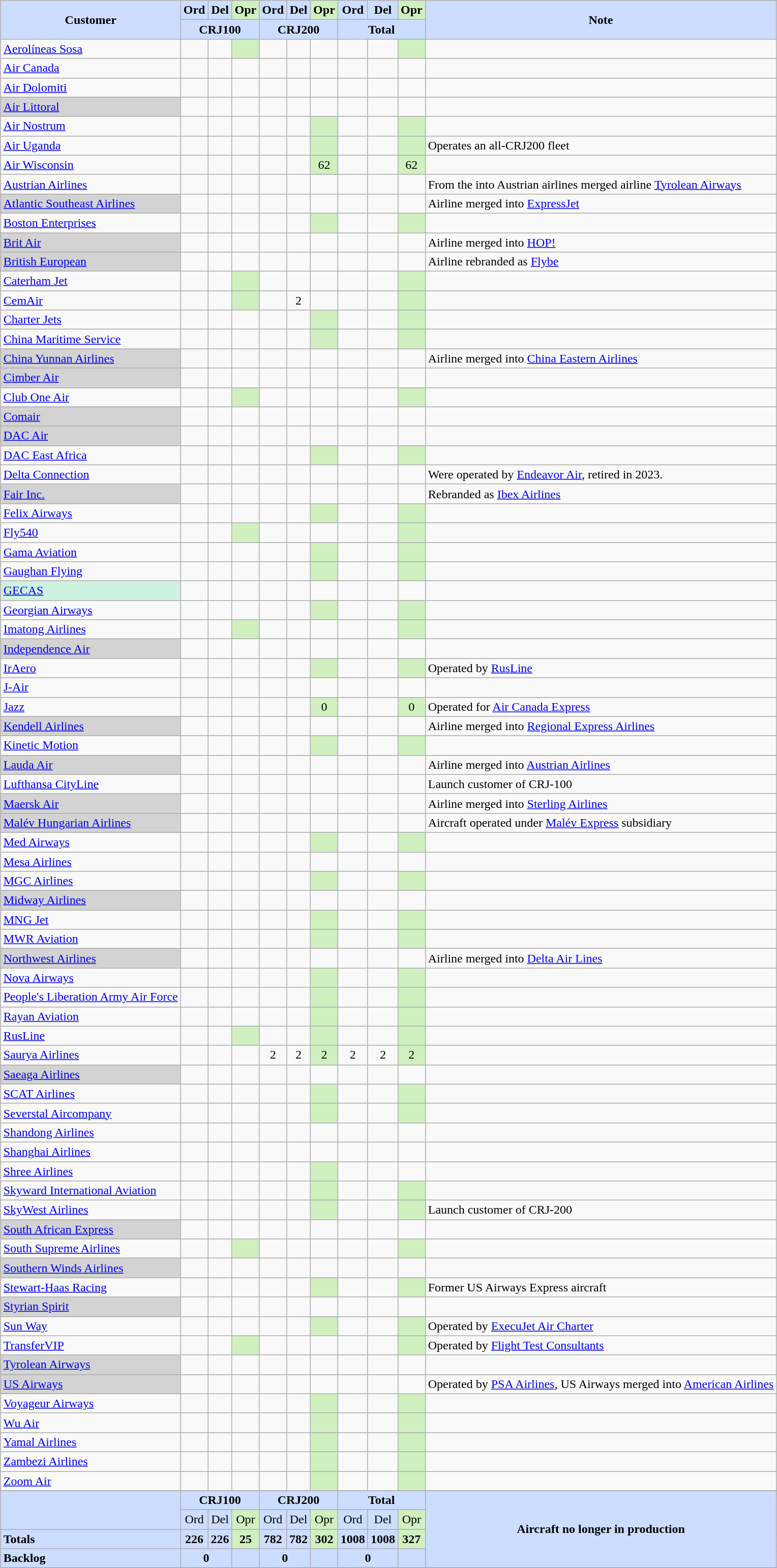<table class="wikitable sortable sticky-header-multi" style="text-align:center;margin:auto;">
<tr>
<th rowspan="2" style="background-color:#ccddff">Customer</th>
<th style="background-color:#ccddff" data-sort-type="number">Ord</th>
<th style="background-color:#ccddff" data-sort-type="number">Del</th>
<th style="background-color:#d0f0c0" data-sort-type="number">Opr</th>
<th style="background-color:#ccddff" data-sort-type="number">Ord</th>
<th style="background-color:#ccddff" data-sort-type="number">Del</th>
<th style="background-color:#d0f0c0" data-sort-type="number">Opr</th>
<th style="background-color:#ccddff" data-sort-type="number">Ord</th>
<th style="background-color:#ccddff" data-sort-type="number">Del</th>
<th style="background-color:#d0f0c0" data-sort-type="number">Opr</th>
<th rowspan="2" style="background-color:#ccddff" class="unsortable">Note</th>
</tr>
<tr class="unsortable">
<th colspan="3" style="background-color:#ccddff">CRJ100</th>
<th colspan="3" style="background-color:#ccddff">CRJ200</th>
<th colspan="3" style="background-color:#ccddff">Total</th>
</tr>
<tr>
<td align="left"><a href='#'>Aerolíneas Sosa</a></td>
<td></td>
<td></td>
<td style="background:#d0f0c0;"></td>
<td></td>
<td></td>
<td></td>
<td></td>
<td></td>
<td style="background:#d0f0c0;"></td>
<td align="left"></td>
</tr>
<tr>
<td align="left"><a href='#'>Air Canada</a></td>
<td></td>
<td></td>
<td></td>
<td></td>
<td></td>
<td></td>
<td></td>
<td></td>
<td></td>
<td align="left"></td>
</tr>
<tr>
<td align="left"><a href='#'>Air Dolomiti</a></td>
<td></td>
<td></td>
<td></td>
<td></td>
<td></td>
<td></td>
<td></td>
<td></td>
<td></td>
<td align="left"></td>
</tr>
<tr>
<td align="left" style="background:lightgray;"><a href='#'>Air Littoral</a></td>
<td></td>
<td></td>
<td></td>
<td></td>
<td></td>
<td></td>
<td></td>
<td></td>
<td></td>
<td align="left"></td>
</tr>
<tr>
<td align="left"><a href='#'>Air Nostrum</a></td>
<td></td>
<td></td>
<td></td>
<td></td>
<td></td>
<td style="background:#d0f0c0;"></td>
<td></td>
<td></td>
<td style="background:#d0f0c0;"></td>
<td align="left"></td>
</tr>
<tr>
<td align="left"><a href='#'>Air Uganda</a></td>
<td></td>
<td></td>
<td></td>
<td></td>
<td></td>
<td style="background:#d0f0c0;"></td>
<td></td>
<td></td>
<td style="background:#d0f0c0;"></td>
<td align="left">Operates an all-CRJ200 fleet</td>
</tr>
<tr>
<td align="left"><a href='#'>Air Wisconsin</a></td>
<td></td>
<td></td>
<td></td>
<td></td>
<td></td>
<td style="background:#d0f0c0;">62</td>
<td></td>
<td></td>
<td style="background:#d0f0c0;">62</td>
<td align="left"></td>
</tr>
<tr>
<td align="left"><a href='#'>Austrian Airlines</a></td>
<td></td>
<td></td>
<td></td>
<td></td>
<td></td>
<td></td>
<td></td>
<td></td>
<td></td>
<td align="left">From the into Austrian airlines merged airline <a href='#'>Tyrolean Airways</a></td>
</tr>
<tr>
<td align="left" style="background:lightgray;"><a href='#'>Atlantic Southeast Airlines</a></td>
<td></td>
<td></td>
<td></td>
<td></td>
<td></td>
<td></td>
<td></td>
<td></td>
<td></td>
<td align="left">Airline merged into <a href='#'>ExpressJet</a></td>
</tr>
<tr>
<td align="left"><a href='#'>Boston Enterprises</a></td>
<td></td>
<td></td>
<td></td>
<td></td>
<td></td>
<td style="background:#d0f0c0;"></td>
<td></td>
<td></td>
<td style="background:#d0f0c0;"></td>
<td align="left"></td>
</tr>
<tr>
<td align="left" style="background:lightgray;"><a href='#'>Brit Air</a></td>
<td></td>
<td></td>
<td></td>
<td></td>
<td></td>
<td></td>
<td></td>
<td></td>
<td></td>
<td align="left">Airline merged into <a href='#'>HOP!</a></td>
</tr>
<tr>
<td align="left" style="background:lightgray;"><a href='#'>British European</a></td>
<td></td>
<td></td>
<td></td>
<td></td>
<td></td>
<td></td>
<td></td>
<td></td>
<td></td>
<td align="left">Airline rebranded as <a href='#'>Flybe</a></td>
</tr>
<tr>
<td align="left"><a href='#'>Caterham Jet</a></td>
<td></td>
<td></td>
<td style="background:#d0f0c0;"></td>
<td></td>
<td></td>
<td></td>
<td></td>
<td></td>
<td style="background:#d0f0c0;"></td>
<td align="left"></td>
</tr>
<tr>
<td align="left"><a href='#'>CemAir</a></td>
<td></td>
<td></td>
<td style="background:#d0f0c0;"></td>
<td></td>
<td>2</td>
<td></td>
<td></td>
<td></td>
<td style="background:#d0f0c0;"></td>
<td align="left"></td>
</tr>
<tr>
<td align="left"><a href='#'>Charter Jets</a></td>
<td></td>
<td></td>
<td></td>
<td></td>
<td></td>
<td style="background:#d0f0c0;"></td>
<td></td>
<td></td>
<td style="background:#d0f0c0;"></td>
<td align="left"></td>
</tr>
<tr>
<td align="left"><a href='#'>China Maritime Service</a></td>
<td></td>
<td></td>
<td></td>
<td></td>
<td></td>
<td style="background:#d0f0c0;"></td>
<td></td>
<td></td>
<td style="background:#d0f0c0;"></td>
<td align="left"></td>
</tr>
<tr>
<td align="left" style="background:lightgray;"><a href='#'>China Yunnan Airlines</a></td>
<td></td>
<td></td>
<td></td>
<td></td>
<td></td>
<td></td>
<td></td>
<td></td>
<td></td>
<td align="left">Airline merged into <a href='#'>China Eastern Airlines</a></td>
</tr>
<tr>
<td align="left" style="background:lightgray;"><a href='#'>Cimber Air</a></td>
<td></td>
<td></td>
<td></td>
<td></td>
<td></td>
<td></td>
<td></td>
<td></td>
<td></td>
<td align="left"></td>
</tr>
<tr>
<td align="left"><a href='#'>Club One Air</a></td>
<td></td>
<td></td>
<td style="background:#d0f0c0;"></td>
<td></td>
<td></td>
<td></td>
<td></td>
<td></td>
<td style="background:#d0f0c0;"></td>
<td align="left"></td>
</tr>
<tr>
<td align="left" style="background:lightgray;"><a href='#'>Comair</a></td>
<td></td>
<td></td>
<td></td>
<td></td>
<td></td>
<td></td>
<td></td>
<td></td>
<td></td>
<td align="left"></td>
</tr>
<tr>
<td align="left" style="background:lightgray;"><a href='#'>DAC Air</a></td>
<td></td>
<td></td>
<td></td>
<td></td>
<td></td>
<td></td>
<td></td>
<td></td>
<td></td>
<td align="left"></td>
</tr>
<tr>
<td align="left"><a href='#'>DAC East Africa</a></td>
<td></td>
<td></td>
<td></td>
<td></td>
<td></td>
<td style="background:#d0f0c0;"></td>
<td></td>
<td></td>
<td style="background:#d0f0c0;"></td>
<td align="left"></td>
</tr>
<tr>
<td align="left"><a href='#'>Delta Connection</a></td>
<td></td>
<td></td>
<td></td>
<td></td>
<td></td>
<td></td>
<td></td>
<td></td>
<td></td>
<td align="left">Were operated by <a href='#'>Endeavor Air</a>, retired in 2023.</td>
</tr>
<tr>
<td align="left" style="background:lightgray;"><a href='#'>Fair Inc.</a></td>
<td></td>
<td></td>
<td></td>
<td></td>
<td></td>
<td></td>
<td></td>
<td></td>
<td></td>
<td align="left">Rebranded as <a href='#'>Ibex Airlines</a></td>
</tr>
<tr>
<td align="left"><a href='#'>Felix Airways</a></td>
<td></td>
<td></td>
<td></td>
<td></td>
<td></td>
<td style="background:#d0f0c0;"></td>
<td></td>
<td></td>
<td style="background:#d0f0c0;"></td>
<td align="left"></td>
</tr>
<tr>
<td align="left"><a href='#'>Fly540</a></td>
<td></td>
<td></td>
<td style="background:#d0f0c0;"></td>
<td></td>
<td></td>
<td></td>
<td></td>
<td></td>
<td style="background:#d0f0c0;"></td>
<td align="left"></td>
</tr>
<tr>
<td align="left"><a href='#'>Gama Aviation</a></td>
<td></td>
<td></td>
<td></td>
<td></td>
<td></td>
<td style="background:#d0f0c0;"></td>
<td></td>
<td></td>
<td style="background:#d0f0c0;"></td>
<td align="left"></td>
</tr>
<tr>
<td align="left"><a href='#'>Gaughan Flying</a></td>
<td></td>
<td></td>
<td></td>
<td></td>
<td></td>
<td style="background:#d0f0c0;"></td>
<td></td>
<td></td>
<td style="background:#d0f0c0;"></td>
<td align="left"></td>
</tr>
<tr>
<td align="left" style="background:#cef2e0;"><a href='#'>GECAS</a></td>
<td></td>
<td></td>
<td></td>
<td></td>
<td></td>
<td></td>
<td></td>
<td></td>
<td></td>
<td align="left"></td>
</tr>
<tr>
<td align="left"><a href='#'>Georgian Airways</a></td>
<td></td>
<td></td>
<td></td>
<td></td>
<td></td>
<td style="background:#d0f0c0;"></td>
<td></td>
<td></td>
<td style="background:#d0f0c0;"></td>
<td align="left"></td>
</tr>
<tr>
<td align="left"><a href='#'>Imatong Airlines</a></td>
<td></td>
<td></td>
<td style="background:#d0f0c0;"></td>
<td></td>
<td></td>
<td></td>
<td></td>
<td></td>
<td style="background:#d0f0c0;"></td>
<td align="left"></td>
</tr>
<tr>
<td align="left" style="background:lightgray;"><a href='#'>Independence Air</a></td>
<td></td>
<td></td>
<td></td>
<td></td>
<td></td>
<td></td>
<td></td>
<td></td>
<td></td>
<td align="left"></td>
</tr>
<tr>
<td align="left"><a href='#'>IrAero</a></td>
<td></td>
<td></td>
<td></td>
<td></td>
<td></td>
<td style="background:#d0f0c0;"></td>
<td></td>
<td></td>
<td style="background:#d0f0c0;"></td>
<td align="left">Operated by <a href='#'>RusLine</a></td>
</tr>
<tr>
<td align="left"><a href='#'>J-Air</a></td>
<td></td>
<td></td>
<td></td>
<td></td>
<td></td>
<td></td>
<td></td>
<td></td>
<td></td>
<td align="left"></td>
</tr>
<tr>
<td align="left"><a href='#'>Jazz</a></td>
<td></td>
<td></td>
<td></td>
<td></td>
<td></td>
<td style="background:#d0f0c0;">0</td>
<td></td>
<td></td>
<td style="background:#d0f0c0;">0</td>
<td align="left">Operated for <a href='#'>Air Canada Express</a></td>
</tr>
<tr>
<td align="left" style="background:lightgray;"><a href='#'>Kendell Airlines</a></td>
<td></td>
<td></td>
<td></td>
<td></td>
<td></td>
<td></td>
<td></td>
<td></td>
<td></td>
<td align="left">Airline merged into <a href='#'>Regional Express Airlines</a></td>
</tr>
<tr>
<td align="left"><a href='#'>Kinetic Motion</a></td>
<td></td>
<td></td>
<td></td>
<td></td>
<td></td>
<td style="background:#d0f0c0;"></td>
<td></td>
<td></td>
<td style="background:#d0f0c0;"></td>
<td align="left"></td>
</tr>
<tr>
<td align="left" style="background:lightgray;"><a href='#'>Lauda Air</a></td>
<td></td>
<td></td>
<td></td>
<td></td>
<td></td>
<td></td>
<td></td>
<td></td>
<td></td>
<td align="left">Airline merged into <a href='#'>Austrian Airlines</a></td>
</tr>
<tr>
<td align="left"><a href='#'>Lufthansa CityLine</a></td>
<td></td>
<td></td>
<td></td>
<td></td>
<td></td>
<td></td>
<td></td>
<td></td>
<td></td>
<td align="left">Launch customer of CRJ-100</td>
</tr>
<tr>
<td align="left" style="background:lightgray;"><a href='#'>Maersk Air</a></td>
<td></td>
<td></td>
<td></td>
<td></td>
<td></td>
<td></td>
<td></td>
<td></td>
<td></td>
<td align="left">Airline merged into <a href='#'>Sterling Airlines</a></td>
</tr>
<tr>
<td align="left" style="background:lightgray;"><a href='#'>Malév Hungarian Airlines</a></td>
<td></td>
<td></td>
<td></td>
<td></td>
<td></td>
<td></td>
<td></td>
<td></td>
<td></td>
<td align="left">Aircraft operated under <a href='#'>Malév Express</a> subsidiary</td>
</tr>
<tr>
<td align="left"><a href='#'>Med Airways</a></td>
<td></td>
<td></td>
<td></td>
<td></td>
<td></td>
<td style="background:#d0f0c0;"></td>
<td></td>
<td></td>
<td style="background:#d0f0c0;"></td>
<td align="left"></td>
</tr>
<tr>
<td align="left"><a href='#'>Mesa Airlines</a></td>
<td></td>
<td></td>
<td></td>
<td></td>
<td></td>
<td></td>
<td></td>
<td></td>
<td></td>
<td align="left"></td>
</tr>
<tr>
<td align="left"><a href='#'>MGC Airlines</a></td>
<td></td>
<td></td>
<td></td>
<td></td>
<td></td>
<td style="background:#d0f0c0;"></td>
<td></td>
<td></td>
<td style="background:#d0f0c0;"></td>
<td align="left"></td>
</tr>
<tr>
<td align="left" style="background:lightgray;"><a href='#'>Midway Airlines</a></td>
<td></td>
<td></td>
<td></td>
<td></td>
<td></td>
<td></td>
<td></td>
<td></td>
<td></td>
<td align="left"></td>
</tr>
<tr>
<td align="left"><a href='#'>MNG Jet</a></td>
<td></td>
<td></td>
<td></td>
<td></td>
<td></td>
<td style="background:#d0f0c0;"></td>
<td></td>
<td></td>
<td style="background:#d0f0c0;"></td>
<td align="left"></td>
</tr>
<tr>
<td align="left"><a href='#'>MWR Aviation</a></td>
<td></td>
<td></td>
<td></td>
<td></td>
<td></td>
<td style="background:#d0f0c0;"></td>
<td></td>
<td></td>
<td style="background:#d0f0c0;"></td>
<td align="left"></td>
</tr>
<tr>
<td align="left" style="background:lightgray;"><a href='#'>Northwest Airlines</a></td>
<td></td>
<td></td>
<td></td>
<td></td>
<td></td>
<td></td>
<td></td>
<td></td>
<td></td>
<td align="left">Airline merged into <a href='#'>Delta Air Lines</a></td>
</tr>
<tr>
<td align="left"><a href='#'>Nova Airways</a></td>
<td></td>
<td></td>
<td></td>
<td></td>
<td></td>
<td style="background:#d0f0c0;"></td>
<td></td>
<td></td>
<td style="background:#d0f0c0;"></td>
<td align="left"></td>
</tr>
<tr>
<td align="left"><a href='#'>People's Liberation Army Air Force</a></td>
<td></td>
<td></td>
<td></td>
<td></td>
<td></td>
<td style="background:#d0f0c0;"></td>
<td></td>
<td></td>
<td style="background:#d0f0c0;"></td>
<td align="left"></td>
</tr>
<tr>
<td align="left"><a href='#'>Rayan Aviation</a></td>
<td></td>
<td></td>
<td></td>
<td></td>
<td></td>
<td style="background:#d0f0c0;"></td>
<td></td>
<td></td>
<td style="background:#d0f0c0;"></td>
<td align="left"></td>
</tr>
<tr>
<td align="left"><a href='#'>RusLine</a></td>
<td></td>
<td></td>
<td style="background:#d0f0c0;"></td>
<td></td>
<td></td>
<td style="background:#d0f0c0;"></td>
<td></td>
<td></td>
<td style="background:#d0f0c0;"></td>
<td align="left"></td>
</tr>
<tr>
<td align="left"><a href='#'>Saurya Airlines</a></td>
<td></td>
<td></td>
<td></td>
<td>2</td>
<td>2</td>
<td style="background:#d0f0c0;">2</td>
<td>2</td>
<td>2</td>
<td style="background:#d0f0c0;">2</td>
<td align="left"></td>
</tr>
<tr>
<td align="left" style="background:lightgray;"><a href='#'>Saeaga Airlines</a></td>
<td></td>
<td></td>
<td></td>
<td></td>
<td></td>
<td></td>
<td></td>
<td></td>
<td></td>
<td align="left"></td>
</tr>
<tr>
<td align="left"><a href='#'>SCAT Airlines</a></td>
<td></td>
<td></td>
<td></td>
<td></td>
<td></td>
<td style="background:#d0f0c0;"></td>
<td></td>
<td></td>
<td style="background:#d0f0c0;"></td>
<td align="left"></td>
</tr>
<tr>
<td align="left"><a href='#'>Severstal Aircompany</a></td>
<td></td>
<td></td>
<td></td>
<td></td>
<td></td>
<td style="background:#d0f0c0;"></td>
<td></td>
<td></td>
<td style="background:#d0f0c0;"></td>
<td align="left"></td>
</tr>
<tr>
<td align="left"><a href='#'>Shandong Airlines</a></td>
<td></td>
<td></td>
<td></td>
<td></td>
<td></td>
<td></td>
<td></td>
<td></td>
<td></td>
<td align="left"></td>
</tr>
<tr>
<td align="left"><a href='#'>Shanghai Airlines</a></td>
<td></td>
<td></td>
<td></td>
<td></td>
<td></td>
<td></td>
<td></td>
<td></td>
<td></td>
<td align="left"></td>
</tr>
<tr>
<td align="left"><a href='#'>Shree Airlines</a></td>
<td></td>
<td></td>
<td></td>
<td></td>
<td></td>
<td style="background:#d0f0c0;"></td>
<td></td>
<td></td>
<td></td>
<td align="left"></td>
</tr>
<tr>
<td align="left"><a href='#'>Skyward International Aviation</a></td>
<td></td>
<td></td>
<td></td>
<td></td>
<td></td>
<td style="background:#d0f0c0;"></td>
<td></td>
<td></td>
<td style="background:#d0f0c0;"></td>
<td align="left"></td>
</tr>
<tr>
<td align="left"><a href='#'>SkyWest Airlines</a></td>
<td></td>
<td></td>
<td></td>
<td></td>
<td></td>
<td style="background:#d0f0c0;"></td>
<td></td>
<td></td>
<td style="background:#d0f0c0;"></td>
<td align="left">Launch customer of CRJ-200</td>
</tr>
<tr>
<td align="left" style="background:lightgray;"><a href='#'>South African Express</a></td>
<td></td>
<td></td>
<td></td>
<td></td>
<td></td>
<td></td>
<td></td>
<td></td>
<td></td>
<td align="left"></td>
</tr>
<tr>
<td align="left"><a href='#'>South Supreme Airlines</a></td>
<td></td>
<td></td>
<td style="background:#d0f0c0;"></td>
<td></td>
<td></td>
<td></td>
<td></td>
<td></td>
<td style="background:#d0f0c0;"></td>
<td align="left"></td>
</tr>
<tr>
<td align="left" style="background:lightgray;"><a href='#'>Southern Winds Airlines</a></td>
<td></td>
<td></td>
<td></td>
<td></td>
<td></td>
<td></td>
<td></td>
<td></td>
<td></td>
<td align="left"></td>
</tr>
<tr>
<td align="left"><a href='#'>Stewart-Haas Racing</a></td>
<td></td>
<td></td>
<td></td>
<td></td>
<td></td>
<td style="background:#d0f0c0;"></td>
<td></td>
<td></td>
<td style="background:#d0f0c0;"></td>
<td align="left">Former US Airways Express aircraft</td>
</tr>
<tr>
<td align="left" style="background:lightgray;"><a href='#'>Styrian Spirit</a></td>
<td></td>
<td></td>
<td></td>
<td></td>
<td></td>
<td></td>
<td></td>
<td></td>
<td></td>
<td align="left"></td>
</tr>
<tr>
<td align="left"><a href='#'>Sun Way</a></td>
<td></td>
<td></td>
<td></td>
<td></td>
<td></td>
<td style="background:#d0f0c0;"></td>
<td></td>
<td></td>
<td style="background:#d0f0c0;"></td>
<td align="left">Operated by <a href='#'>ExecuJet Air Charter</a></td>
</tr>
<tr>
<td align="left"><a href='#'>TransferVIP</a></td>
<td></td>
<td></td>
<td style="background:#d0f0c0;"></td>
<td></td>
<td></td>
<td></td>
<td></td>
<td></td>
<td style="background:#d0f0c0;"></td>
<td align="left">Operated by <a href='#'>Flight Test Consultants</a></td>
</tr>
<tr>
<td align="left" style="background:lightgray;"><a href='#'>Tyrolean Airways</a></td>
<td></td>
<td></td>
<td></td>
<td></td>
<td></td>
<td></td>
<td></td>
<td></td>
<td></td>
<td align="left"></td>
</tr>
<tr>
<td align="left" style="background:lightgray;"><a href='#'>US Airways</a></td>
<td></td>
<td></td>
<td></td>
<td></td>
<td></td>
<td></td>
<td></td>
<td></td>
<td></td>
<td align="left">Operated by <a href='#'>PSA Airlines</a>, US Airways merged into <a href='#'>American Airlines</a></td>
</tr>
<tr>
<td align="left"><a href='#'>Voyageur Airways</a></td>
<td></td>
<td></td>
<td></td>
<td></td>
<td></td>
<td style="background:#d0f0c0;"></td>
<td></td>
<td></td>
<td style="background:#d0f0c0;"></td>
<td align="left"></td>
</tr>
<tr>
<td align="left"><a href='#'>Wu Air</a></td>
<td></td>
<td></td>
<td></td>
<td></td>
<td></td>
<td style="background:#d0f0c0;"></td>
<td></td>
<td></td>
<td style="background:#d0f0c0;"></td>
<td align="left"></td>
</tr>
<tr>
<td align="left"><a href='#'>Yamal Airlines</a></td>
<td></td>
<td></td>
<td></td>
<td></td>
<td></td>
<td style="background:#d0f0c0;"></td>
<td></td>
<td></td>
<td style="background:#d0f0c0;"></td>
<td align="left"></td>
</tr>
<tr>
<td align="left"><a href='#'>Zambezi Airlines</a></td>
<td></td>
<td></td>
<td></td>
<td></td>
<td></td>
<td style="background:#d0f0c0;"></td>
<td></td>
<td></td>
<td style="background:#d0f0c0;"></td>
<td align="left"></td>
</tr>
<tr>
<td align="left"><a href='#'>Zoom Air</a></td>
<td></td>
<td></td>
<td></td>
<td></td>
<td></td>
<td style="background:#d0f0c0;"></td>
<td></td>
<td></td>
<td style="background:#d0f0c0;"></td>
<td align="left"></td>
</tr>
<tr>
</tr>
<tr class="sortbottom" style="color: black; font-weight: bold; background:#ccddff">
<td rowspan="2"></td>
<td colspan="3">CRJ100</td>
<td colspan="3">CRJ200</td>
<td colspan="3">Total</td>
<td rowspan="4">Aircraft no longer in production</td>
</tr>
<tr class="sortbottom" style="color: black; background:#ccddff">
<td>Ord</td>
<td>Del</td>
<td style="background:#d0f0c0;">Opr</td>
<td>Ord</td>
<td>Del</td>
<td style="background:#d0f0c0;">Opr</td>
<td>Ord</td>
<td>Del</td>
<td style="background:#d0f0c0;">Opr</td>
</tr>
<tr class="sortbottom" style="font-weight:bold; background:#ccddff">
<td align="left">Totals</td>
<td>226</td>
<td>226</td>
<td style="background:#d0f0c0;">25</td>
<td>782</td>
<td>782</td>
<td style="background:#d0f0c0;">302</td>
<td>1008</td>
<td>1008</td>
<td style="background:#d0f0c0;">327</td>
</tr>
<tr class="sortbottom" style="font-weight:bold; background:#ccddff">
<td align="left">Backlog</td>
<td colspan="2">0</td>
<td></td>
<td colspan="2">0</td>
<td></td>
<td colspan="2">0</td>
<td></td>
</tr>
</table>
